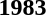<table>
<tr>
<td><strong>1983</strong><br></td>
</tr>
</table>
